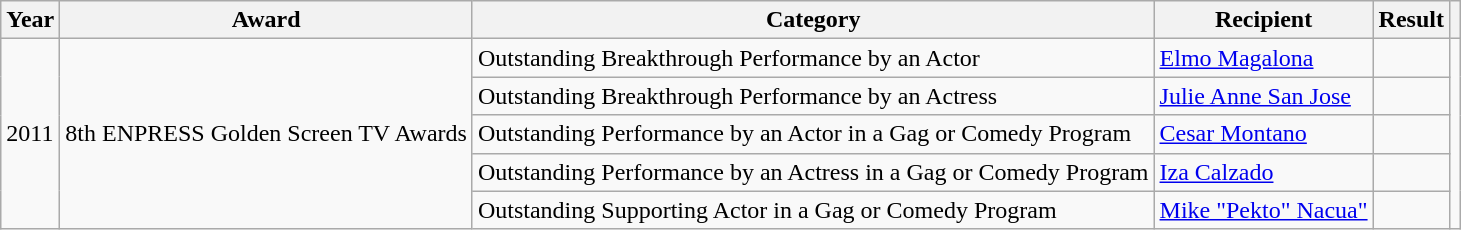<table class="wikitable">
<tr>
<th>Year</th>
<th>Award</th>
<th>Category</th>
<th>Recipient</th>
<th>Result</th>
<th></th>
</tr>
<tr>
<td rowspan=5>2011</td>
<td rowspan=5>8th ENPRESS Golden Screen TV Awards</td>
<td>Outstanding Breakthrough Performance by an Actor</td>
<td><a href='#'>Elmo Magalona</a></td>
<td></td>
<td rowspan=5></td>
</tr>
<tr>
<td>Outstanding Breakthrough Performance by an Actress</td>
<td><a href='#'>Julie Anne San Jose</a></td>
<td></td>
</tr>
<tr>
<td>Outstanding Performance by an Actor in a Gag or Comedy Program</td>
<td><a href='#'>Cesar Montano</a></td>
<td></td>
</tr>
<tr>
<td>Outstanding Performance by an Actress in a Gag or Comedy Program</td>
<td><a href='#'>Iza Calzado</a></td>
<td></td>
</tr>
<tr>
<td>Outstanding Supporting Actor in a Gag or Comedy Program</td>
<td><a href='#'>Mike "Pekto" Nacua"</a></td>
<td></td>
</tr>
</table>
